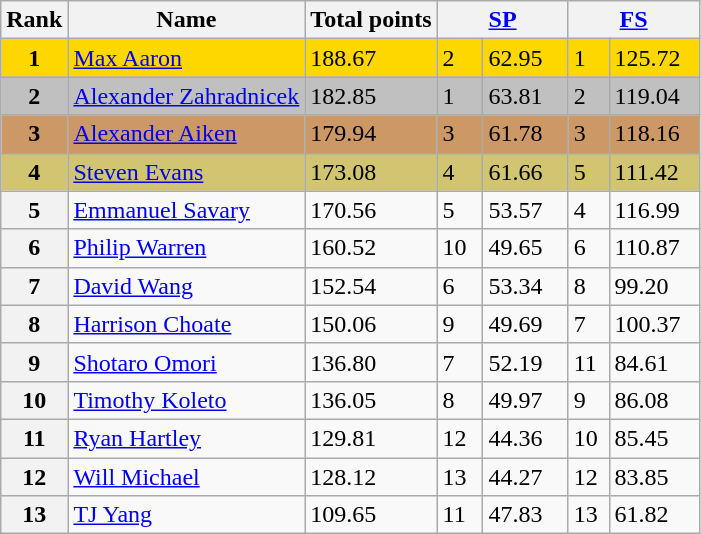<table class="wikitable sortable">
<tr>
<th>Rank</th>
<th>Name</th>
<th>Total points</th>
<th colspan="2" width="80px"><a href='#'>SP</a></th>
<th colspan="2" width="80px"><a href='#'>FS</a></th>
</tr>
<tr bgcolor="gold">
<td align="center"><strong>1</strong></td>
<td><a href='#'>Max Aaron</a></td>
<td>188.67</td>
<td>2</td>
<td>62.95</td>
<td>1</td>
<td>125.72</td>
</tr>
<tr bgcolor="silver">
<td align="center"><strong>2</strong></td>
<td><a href='#'>Alexander Zahradnicek</a></td>
<td>182.85</td>
<td>1</td>
<td>63.81</td>
<td>2</td>
<td>119.04</td>
</tr>
<tr bgcolor="cc9966">
<td align="center"><strong>3</strong></td>
<td><a href='#'>Alexander Aiken</a></td>
<td>179.94</td>
<td>3</td>
<td>61.78</td>
<td>3</td>
<td>118.16</td>
</tr>
<tr bgcolor="#d1c571">
<td align="center"><strong>4</strong></td>
<td><a href='#'>Steven Evans</a></td>
<td>173.08</td>
<td>4</td>
<td>61.66</td>
<td>5</td>
<td>111.42</td>
</tr>
<tr>
<th>5</th>
<td><a href='#'>Emmanuel Savary</a></td>
<td>170.56</td>
<td>5</td>
<td>53.57</td>
<td>4</td>
<td>116.99</td>
</tr>
<tr>
<th>6</th>
<td><a href='#'>Philip Warren</a></td>
<td>160.52</td>
<td>10</td>
<td>49.65</td>
<td>6</td>
<td>110.87</td>
</tr>
<tr>
<th>7</th>
<td><a href='#'>David Wang</a></td>
<td>152.54</td>
<td>6</td>
<td>53.34</td>
<td>8</td>
<td>99.20</td>
</tr>
<tr>
<th>8</th>
<td><a href='#'>Harrison Choate</a></td>
<td>150.06</td>
<td>9</td>
<td>49.69</td>
<td>7</td>
<td>100.37</td>
</tr>
<tr>
<th>9</th>
<td><a href='#'>Shotaro Omori</a></td>
<td>136.80</td>
<td>7</td>
<td>52.19</td>
<td>11</td>
<td>84.61</td>
</tr>
<tr>
<th>10</th>
<td><a href='#'>Timothy Koleto</a></td>
<td>136.05</td>
<td>8</td>
<td>49.97</td>
<td>9</td>
<td>86.08</td>
</tr>
<tr>
<th>11</th>
<td><a href='#'>Ryan Hartley</a></td>
<td>129.81</td>
<td>12</td>
<td>44.36</td>
<td>10</td>
<td>85.45</td>
</tr>
<tr>
<th>12</th>
<td><a href='#'>Will Michael</a></td>
<td>128.12</td>
<td>13</td>
<td>44.27</td>
<td>12</td>
<td>83.85</td>
</tr>
<tr>
<th>13</th>
<td><a href='#'>TJ Yang</a></td>
<td>109.65</td>
<td>11</td>
<td>47.83</td>
<td>13</td>
<td>61.82</td>
</tr>
</table>
